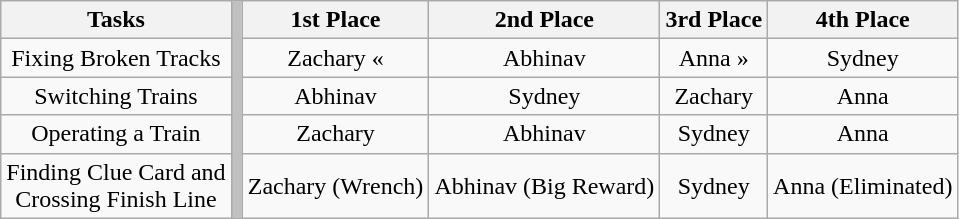<table class="wikitable" style="text-align:center">
<tr>
<th>Tasks</th>
<th style="background:#C0C0C0;" rowspan="5"></th>
<th>1st Place</th>
<th>2nd Place</th>
<th>3rd Place</th>
<th>4th Place</th>
</tr>
<tr>
<td>Fixing Broken Tracks</td>
<td>Zachary <span>«</span></td>
<td>Abhinav</td>
<td>Anna <span>»</span></td>
<td>Sydney</td>
</tr>
<tr>
<td>Switching Trains</td>
<td>Abhinav</td>
<td>Sydney</td>
<td>Zachary</td>
<td>Anna</td>
</tr>
<tr>
<td>Operating a Train</td>
<td>Zachary</td>
<td>Abhinav</td>
<td>Sydney</td>
<td>Anna</td>
</tr>
<tr>
<td>Finding Clue Card and <br> Crossing Finish Line</td>
<td>Zachary (Wrench)</td>
<td>Abhinav (Big Reward)</td>
<td>Sydney</td>
<td>Anna (Eliminated)</td>
</tr>
</table>
